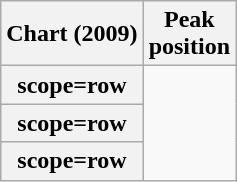<table class="wikitable sortable plainrowheaders" style="text-align:center;">
<tr>
<th scope="col">Chart (2009)</th>
<th scope="col">Peak<br>position</th>
</tr>
<tr>
<th>scope=row</th>
</tr>
<tr>
<th>scope=row</th>
</tr>
<tr>
<th>scope=row</th>
</tr>
</table>
